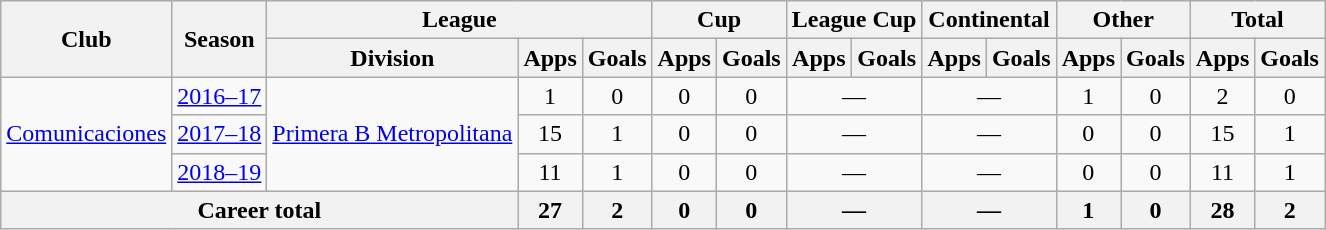<table class="wikitable" style="text-align:center">
<tr>
<th rowspan="2">Club</th>
<th rowspan="2">Season</th>
<th colspan="3">League</th>
<th colspan="2">Cup</th>
<th colspan="2">League Cup</th>
<th colspan="2">Continental</th>
<th colspan="2">Other</th>
<th colspan="2">Total</th>
</tr>
<tr>
<th>Division</th>
<th>Apps</th>
<th>Goals</th>
<th>Apps</th>
<th>Goals</th>
<th>Apps</th>
<th>Goals</th>
<th>Apps</th>
<th>Goals</th>
<th>Apps</th>
<th>Goals</th>
<th>Apps</th>
<th>Goals</th>
</tr>
<tr>
<td rowspan="3"><a href='#'>Comunicaciones</a></td>
<td><a href='#'>2016–17</a></td>
<td rowspan="3"><a href='#'>Primera B Metropolitana</a></td>
<td>1</td>
<td>0</td>
<td>0</td>
<td>0</td>
<td colspan="2">—</td>
<td colspan="2">—</td>
<td>1</td>
<td>0</td>
<td>2</td>
<td>0</td>
</tr>
<tr>
<td><a href='#'>2017–18</a></td>
<td>15</td>
<td>1</td>
<td>0</td>
<td>0</td>
<td colspan="2">—</td>
<td colspan="2">—</td>
<td>0</td>
<td>0</td>
<td>15</td>
<td>1</td>
</tr>
<tr>
<td><a href='#'>2018–19</a></td>
<td>11</td>
<td>1</td>
<td>0</td>
<td>0</td>
<td colspan="2">—</td>
<td colspan="2">—</td>
<td>0</td>
<td>0</td>
<td>11</td>
<td>1</td>
</tr>
<tr>
<th colspan="3">Career total</th>
<th>27</th>
<th>2</th>
<th>0</th>
<th>0</th>
<th colspan="2">—</th>
<th colspan="2">—</th>
<th>1</th>
<th>0</th>
<th>28</th>
<th>2</th>
</tr>
</table>
